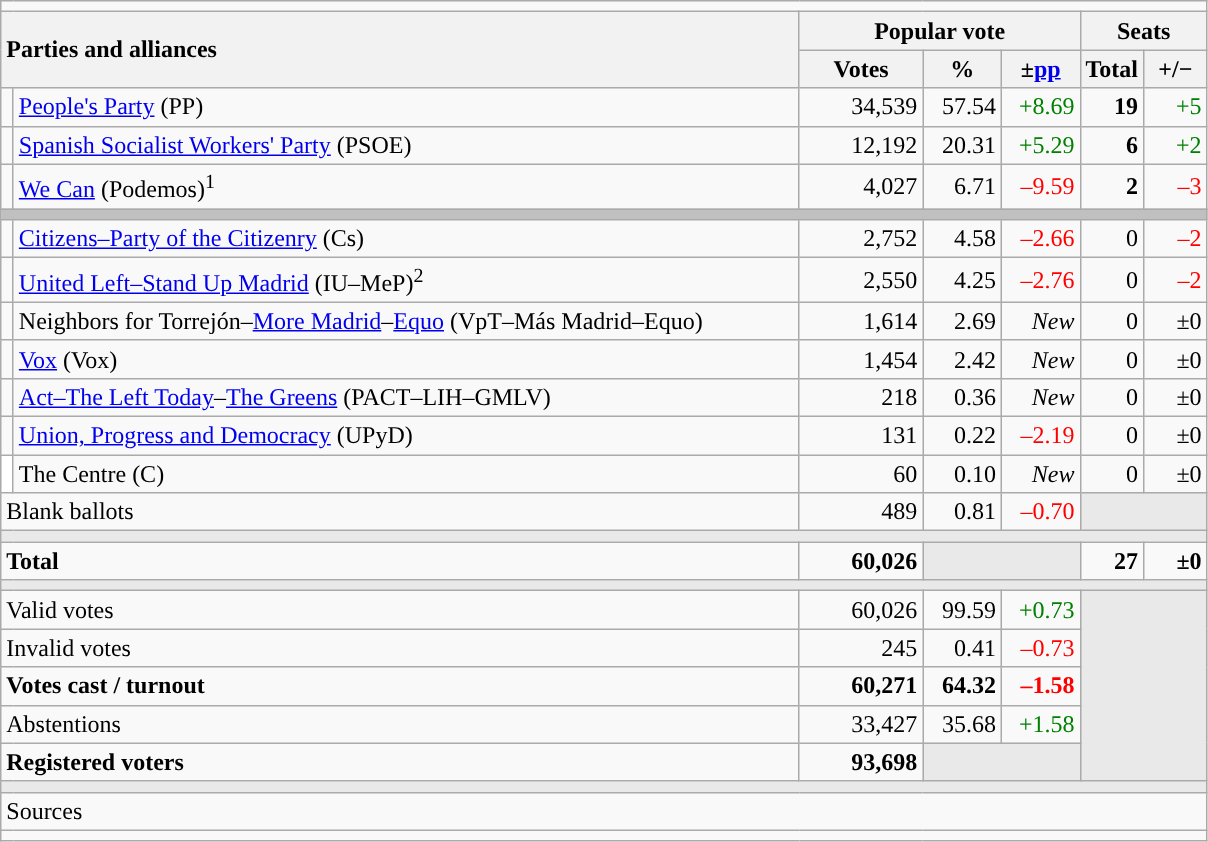<table class="wikitable" style="text-align:right;">
<tr>
<td colspan="7"></td>
</tr>
<tr>
<th style="text-align:left;" rowspan="2" colspan="2" width="525">Parties and alliances</th>
<th colspan="3">Popular vote</th>
<th colspan="2">Seats</th>
</tr>
<tr>
<th width="75">Votes</th>
<th width="45">%</th>
<th width="45">±<a href='#'>pp</a></th>
<th width="35">Total</th>
<th width="35">+/−</th>
</tr>
<tr>
<td width="1" style="color:inherit;background:"></td>
<td align="left"><a href='#'>People's Party</a> (PP)</td>
<td>34,539</td>
<td>57.54</td>
<td style="color:green;">+8.69</td>
<td><strong>19</strong></td>
<td style="color:green;">+5</td>
</tr>
<tr>
<td style="color:inherit;background:"></td>
<td align="left"><a href='#'>Spanish Socialist Workers' Party</a> (PSOE)</td>
<td>12,192</td>
<td>20.31</td>
<td style="color:green;">+5.29</td>
<td><strong>6</strong></td>
<td style="color:green;">+2</td>
</tr>
<tr>
<td style="color:inherit;background:"></td>
<td align="left"><a href='#'>We Can</a> (Podemos)<sup>1</sup></td>
<td>4,027</td>
<td>6.71</td>
<td style="color:red;">–9.59</td>
<td><strong>2</strong></td>
<td style="color:red;">–3</td>
</tr>
<tr>
<td colspan="7" bgcolor="#C0C0C0"></td>
</tr>
<tr>
<td style="color:inherit;background:"></td>
<td align="left"><a href='#'>Citizens–Party of the Citizenry</a> (Cs)</td>
<td>2,752</td>
<td>4.58</td>
<td style="color:red;">–2.66</td>
<td>0</td>
<td style="color:red;">–2</td>
</tr>
<tr>
<td style="color:inherit;background:"></td>
<td align="left"><a href='#'>United Left–Stand Up Madrid</a> (IU–MeP)<sup>2</sup></td>
<td>2,550</td>
<td>4.25</td>
<td style="color:red;">–2.76</td>
<td>0</td>
<td style="color:red;">–2</td>
</tr>
<tr>
<td style="color:inherit;background:"></td>
<td align="left">Neighbors for Torrejón–<a href='#'>More Madrid</a>–<a href='#'>Equo</a> (VpT–Más Madrid–Equo)</td>
<td>1,614</td>
<td>2.69</td>
<td><em>New</em></td>
<td>0</td>
<td>±0</td>
</tr>
<tr>
<td style="color:inherit;background:"></td>
<td align="left"><a href='#'>Vox</a> (Vox)</td>
<td>1,454</td>
<td>2.42</td>
<td><em>New</em></td>
<td>0</td>
<td>±0</td>
</tr>
<tr>
<td style="color:inherit;background:"></td>
<td align="left"><a href='#'>Act–The Left Today</a>–<a href='#'>The Greens</a> (PACT–LIH–GMLV)</td>
<td>218</td>
<td>0.36</td>
<td><em>New</em></td>
<td>0</td>
<td>±0</td>
</tr>
<tr>
<td style="color:inherit;background:"></td>
<td align="left"><a href='#'>Union, Progress and Democracy</a> (UPyD)</td>
<td>131</td>
<td>0.22</td>
<td style="color:red;">–2.19</td>
<td>0</td>
<td>±0</td>
</tr>
<tr>
<td bgcolor="white"></td>
<td align="left">The Centre (C)</td>
<td>60</td>
<td>0.10</td>
<td><em>New</em></td>
<td>0</td>
<td>±0</td>
</tr>
<tr>
<td align="left" colspan="2">Blank ballots</td>
<td>489</td>
<td>0.81</td>
<td style="color:red;">–0.70</td>
<td bgcolor="#E9E9E9" colspan="2"></td>
</tr>
<tr>
<td colspan="7" bgcolor="#E9E9E9"></td>
</tr>
<tr style="font-weight:bold;">
<td align="left" colspan="2">Total</td>
<td>60,026</td>
<td bgcolor="#E9E9E9" colspan="2"></td>
<td>27</td>
<td>±0</td>
</tr>
<tr>
<td colspan="7" bgcolor="#E9E9E9"></td>
</tr>
<tr>
<td align="left" colspan="2">Valid votes</td>
<td>60,026</td>
<td>99.59</td>
<td style="color:green;">+0.73</td>
<td bgcolor="#E9E9E9" colspan="2" rowspan="5"></td>
</tr>
<tr>
<td align="left" colspan="2">Invalid votes</td>
<td>245</td>
<td>0.41</td>
<td style="color:red;">–0.73</td>
</tr>
<tr style="font-weight:bold;">
<td align="left" colspan="2">Votes cast / turnout</td>
<td>60,271</td>
<td>64.32</td>
<td style="color:red;">–1.58</td>
</tr>
<tr>
<td align="left" colspan="2">Abstentions</td>
<td>33,427</td>
<td>35.68</td>
<td style="color:green;">+1.58</td>
</tr>
<tr style="font-weight:bold;">
<td align="left" colspan="2">Registered voters</td>
<td>93,698</td>
<td bgcolor="#E9E9E9" colspan="2"></td>
</tr>
<tr>
<td colspan="7" bgcolor="#E9E9E9"></td>
</tr>
<tr>
<td align="left" colspan="7">Sources</td>
</tr>
<tr>
<td colspan="7" style="text-align:left; max-width:790px;"></td>
</tr>
</table>
